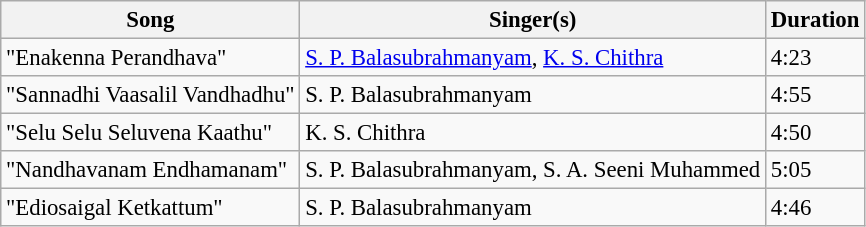<table class="wikitable" style="font-size:95%;">
<tr>
<th>Song</th>
<th>Singer(s)</th>
<th>Duration</th>
</tr>
<tr>
<td>"Enakenna Perandhava"</td>
<td><a href='#'>S. P. Balasubrahmanyam</a>, <a href='#'>K. S. Chithra</a></td>
<td>4:23</td>
</tr>
<tr>
<td>"Sannadhi Vaasalil Vandhadhu"</td>
<td>S. P. Balasubrahmanyam</td>
<td>4:55</td>
</tr>
<tr>
<td>"Selu Selu Seluvena Kaathu"</td>
<td>K. S. Chithra</td>
<td>4:50</td>
</tr>
<tr>
<td>"Nandhavanam Endhamanam"</td>
<td>S. P. Balasubrahmanyam, S. A. Seeni Muhammed</td>
<td>5:05</td>
</tr>
<tr>
<td>"Ediosaigal Ketkattum"</td>
<td>S. P. Balasubrahmanyam</td>
<td>4:46</td>
</tr>
</table>
